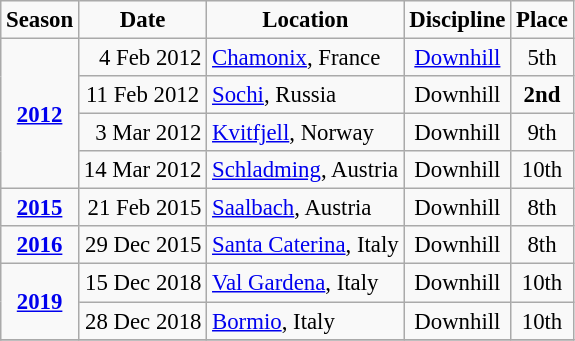<table class="wikitable" style="text-align:center; font-size:95%;">
<tr>
<td><strong>Season</strong></td>
<td><strong>Date</strong></td>
<td><strong>Location</strong></td>
<td><strong>Discipline</strong></td>
<td><strong>Place</strong></td>
</tr>
<tr>
<td rowspan="4"><strong><a href='#'>2012</a></strong></td>
<td align="right">4 Feb 2012</td>
<td align=left> <a href='#'>Chamonix</a>, France</td>
<td><a href='#'>Downhill</a></td>
<td>5th</td>
</tr>
<tr>
<td>11 Feb 2012</td>
<td align="left"> <a href='#'>Sochi</a>, Russia</td>
<td align="center">Downhill</td>
<td align="center"><strong>2nd</strong></td>
</tr>
<tr>
<td align="right">3 Mar 2012</td>
<td align="left"> <a href='#'>Kvitfjell</a>, Norway</td>
<td>Downhill</td>
<td>9th</td>
</tr>
<tr>
<td align="right">14 Mar 2012</td>
<td align="left"> <a href='#'>Schladming</a>, Austria</td>
<td>Downhill</td>
<td>10th</td>
</tr>
<tr>
<td><strong><a href='#'>2015</a></strong></td>
<td align="right">21 Feb 2015</td>
<td align="left"> <a href='#'>Saalbach</a>, Austria</td>
<td>Downhill</td>
<td>8th</td>
</tr>
<tr>
<td><strong><a href='#'>2016</a></strong></td>
<td align="right">29 Dec 2015</td>
<td align="left"> <a href='#'>Santa Caterina</a>, Italy</td>
<td>Downhill</td>
<td>8th</td>
</tr>
<tr>
<td rowspan="2"><strong><a href='#'>2019</a></strong></td>
<td align="right">15 Dec 2018</td>
<td align=left> <a href='#'>Val Gardena</a>, Italy</td>
<td>Downhill</td>
<td>10th</td>
</tr>
<tr>
<td align="right">28 Dec 2018</td>
<td align="left"> <a href='#'>Bormio</a>, Italy</td>
<td>Downhill</td>
<td>10th</td>
</tr>
<tr>
</tr>
</table>
